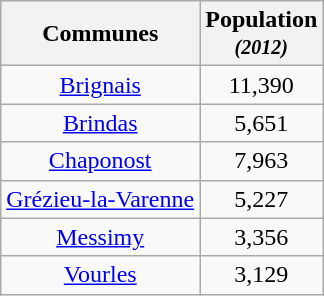<table class="wikitable centre" style="text-align:center;">
<tr>
<th socpe="col">Communes</th>
<th scope="col">Population<br><small><em>(2012)</em></small></th>
</tr>
<tr>
<td><a href='#'>Brignais</a></td>
<td>11,390</td>
</tr>
<tr>
<td><a href='#'>Brindas</a></td>
<td>5,651</td>
</tr>
<tr>
<td><a href='#'>Chaponost</a></td>
<td>7,963</td>
</tr>
<tr>
<td><a href='#'>Grézieu-la-Varenne</a></td>
<td>5,227</td>
</tr>
<tr>
<td><a href='#'>Messimy</a></td>
<td>3,356</td>
</tr>
<tr>
<td><a href='#'>Vourles</a></td>
<td>3,129</td>
</tr>
</table>
